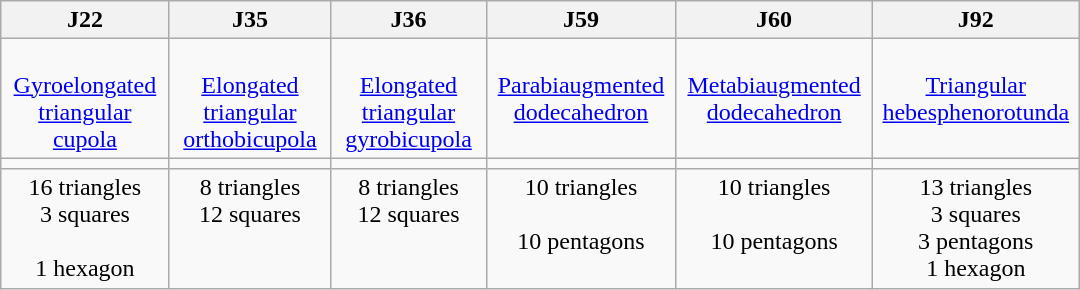<table class=wikitable width=720>
<tr>
<th>J22</th>
<th>J35</th>
<th>J36</th>
<th>J59</th>
<th>J60</th>
<th>J92</th>
</tr>
<tr align=center valign=top>
<td><br><a href='#'>Gyroelongated triangular cupola</a></td>
<td><br><a href='#'>Elongated triangular orthobicupola</a></td>
<td><br><a href='#'>Elongated triangular gyrobicupola</a></td>
<td><br><a href='#'>Parabiaugmented dodecahedron</a></td>
<td><br><a href='#'>Metabiaugmented dodecahedron</a></td>
<td><br><a href='#'>Triangular hebesphenorotunda</a></td>
</tr>
<tr>
<td></td>
<td></td>
<td></td>
<td></td>
<td></td>
<td></td>
</tr>
<tr align=center valign=top>
<td>16 triangles<br>3 squares<br> <br>1 hexagon</td>
<td>8 triangles<br>12 squares</td>
<td>8 triangles<br>12 squares</td>
<td>10 triangles<br> <br>10 pentagons</td>
<td>10 triangles<br> <br>10 pentagons</td>
<td>13 triangles<br>3 squares<br>3 pentagons<br>1 hexagon</td>
</tr>
</table>
